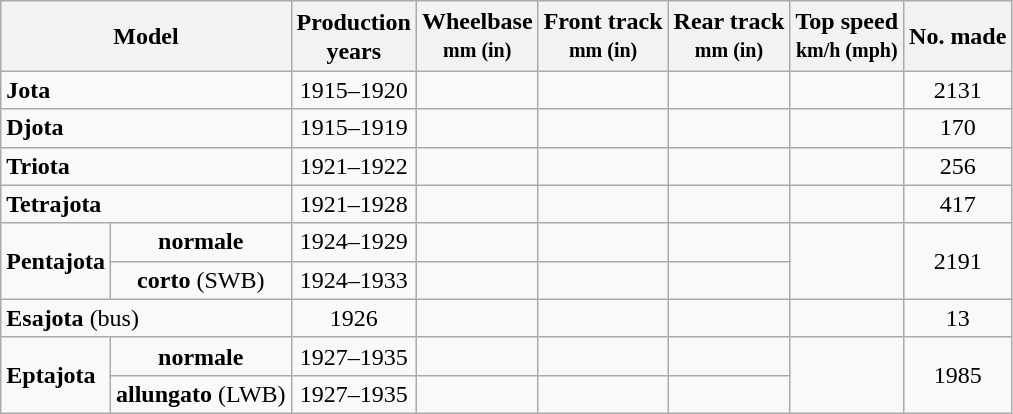<table class="wikitable" style="text-align:center;">
<tr style="line-height:1.2em;">
<th colspan=2>Model</th>
<th>Production<br>years</th>
<th>Wheelbase<br><small>mm (in)</small></th>
<th>Front track<br><small>mm (in)</small></th>
<th>Rear track<br><small>mm (in)</small></th>
<th>Top speed<br><small>km/h (mph)</small></th>
<th>No. made</th>
</tr>
<tr>
<td colspan=2 style="text-align:left;"><strong>Jota</strong></td>
<td>1915–1920</td>
<td></td>
<td></td>
<td></td>
<td></td>
<td>2131</td>
</tr>
<tr>
<td colspan=2 style="text-align:left;"><strong>Djota</strong></td>
<td>1915–1919</td>
<td></td>
<td></td>
<td></td>
<td></td>
<td>170</td>
</tr>
<tr>
<td colspan=2 style="text-align:left;"><strong>Triota</strong></td>
<td>1921–1922</td>
<td></td>
<td></td>
<td></td>
<td></td>
<td>256</td>
</tr>
<tr>
<td colspan=2 style="text-align:left;"><strong>Tetrajota</strong></td>
<td>1921–1928</td>
<td></td>
<td></td>
<td></td>
<td></td>
<td>417</td>
</tr>
<tr>
<td rowspan=2 style="text-align:left;"><strong>Pentajota</strong></td>
<td><strong>normale</strong></td>
<td>1924–1929</td>
<td></td>
<td></td>
<td></td>
<td rowspan=2></td>
<td rowspan=2>2191</td>
</tr>
<tr>
<td><strong>corto</strong> (SWB)</td>
<td>1924–1933</td>
<td></td>
<td></td>
<td></td>
</tr>
<tr>
<td colspan=2 style="text-align:left;"><strong>Esajota</strong> (bus)</td>
<td>1926</td>
<td></td>
<td></td>
<td></td>
<td></td>
<td>13</td>
</tr>
<tr>
<td rowspan=2 style="text-align:left;"><strong>Eptajota</strong></td>
<td><strong>normale</strong></td>
<td>1927–1935</td>
<td></td>
<td></td>
<td></td>
<td rowspan=2></td>
<td rowspan=2>1985</td>
</tr>
<tr>
<td><strong>allungato</strong> (LWB)</td>
<td>1927–1935</td>
<td></td>
<td></td>
<td></td>
</tr>
</table>
